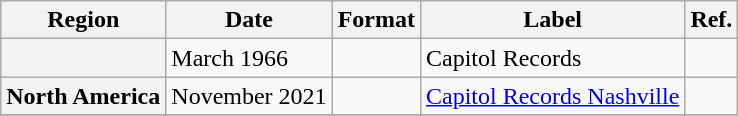<table class="wikitable plainrowheaders">
<tr>
<th scope="col">Region</th>
<th scope="col">Date</th>
<th scope="col">Format</th>
<th scope="col">Label</th>
<th scope="col">Ref.</th>
</tr>
<tr>
<th scope="row"></th>
<td>March 1966</td>
<td></td>
<td>Capitol Records</td>
<td></td>
</tr>
<tr>
<th scope="row">North America</th>
<td>November 2021</td>
<td></td>
<td><a href='#'>Capitol Records Nashville</a></td>
<td></td>
</tr>
<tr>
</tr>
</table>
